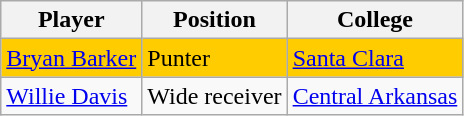<table class="wikitable">
<tr>
<th>Player</th>
<th>Position</th>
<th>College</th>
</tr>
<tr style="background:#fc0;">
<td><a href='#'>Bryan Barker</a></td>
<td>Punter</td>
<td><a href='#'>Santa Clara</a></td>
</tr>
<tr>
<td><a href='#'>Willie Davis</a></td>
<td>Wide receiver</td>
<td><a href='#'>Central Arkansas</a></td>
</tr>
</table>
